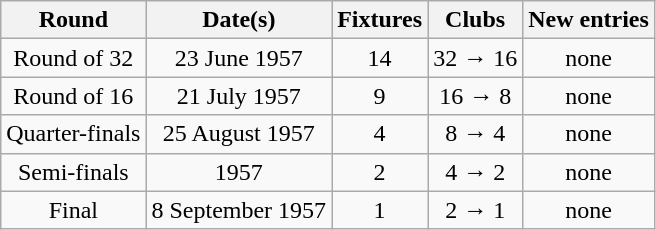<table class="wikitable" style="text-align:center">
<tr>
<th>Round</th>
<th>Date(s)</th>
<th>Fixtures</th>
<th>Clubs</th>
<th>New entries</th>
</tr>
<tr>
<td>Round of 32</td>
<td>23 June 1957</td>
<td>14</td>
<td>32 → 16</td>
<td>none</td>
</tr>
<tr>
<td>Round of 16</td>
<td>21 July 1957</td>
<td>9</td>
<td>16 → 8</td>
<td>none</td>
</tr>
<tr>
<td>Quarter-finals</td>
<td>25 August 1957</td>
<td>4</td>
<td>8 → 4</td>
<td>none</td>
</tr>
<tr>
<td>Semi-finals</td>
<td>1957</td>
<td>2</td>
<td>4 → 2</td>
<td>none</td>
</tr>
<tr>
<td>Final</td>
<td>8 September 1957</td>
<td>1</td>
<td>2 → 1</td>
<td>none</td>
</tr>
</table>
